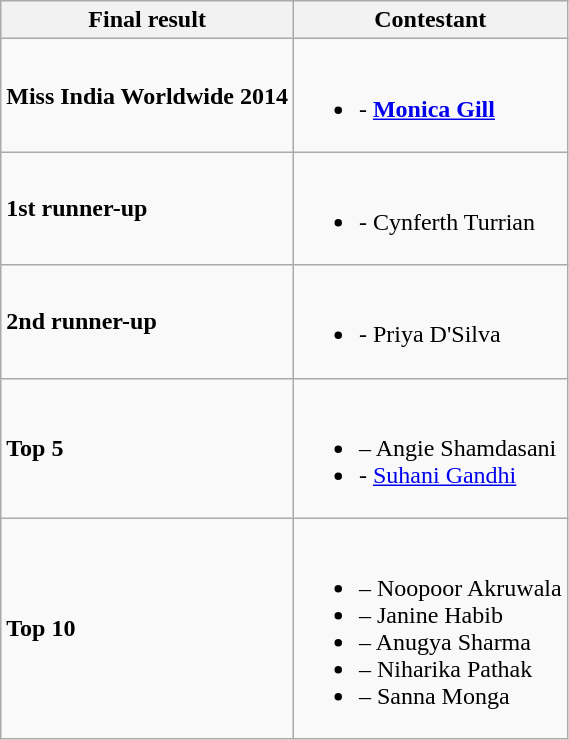<table class="wikitable">
<tr>
<th>Final result</th>
<th>Contestant</th>
</tr>
<tr>
<td><strong>Miss India Worldwide 2014</strong></td>
<td><br><ul><li><strong></strong> - <strong><a href='#'>Monica Gill</a></strong></li></ul></td>
</tr>
<tr>
<td><strong>1st runner-up</strong></td>
<td><br><ul><li><strong></strong> - Cynferth Turrian</li></ul></td>
</tr>
<tr>
<td><strong>2nd runner-up</strong></td>
<td><br><ul><li><strong></strong> - Priya D'Silva</li></ul></td>
</tr>
<tr>
<td><strong>Top 5</strong></td>
<td><br><ul><li><strong></strong> – Angie Shamdasani</li><li><strong></strong> - <a href='#'>Suhani Gandhi</a></li></ul></td>
</tr>
<tr>
<td><strong>Top 10</strong></td>
<td><br><ul><li><strong></strong> – Noopoor Akruwala</li><li><strong></strong> – Janine Habib</li><li><strong></strong> – Anugya Sharma</li><li><strong></strong> – Niharika Pathak</li><li><strong></strong> – Sanna Monga</li></ul></td>
</tr>
</table>
